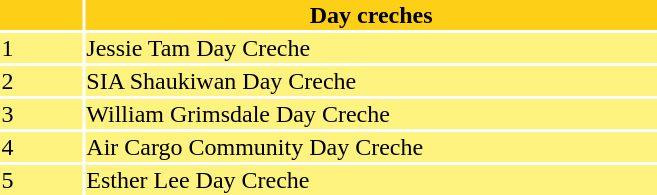<table width=35%>
<tr bgcolor=#FDD017>
<th width=5%></th>
<th width=35%><strong>Day creches</strong></th>
</tr>
<tr bgcolor=#FFF380>
<td>1</td>
<td>Jessie Tam Day Creche</td>
</tr>
<tr bgcolor=#FFF380>
<td>2</td>
<td>SIA Shaukiwan Day Creche</td>
</tr>
<tr bgcolor=#FFF380>
<td>3</td>
<td>William Grimsdale Day Creche</td>
</tr>
<tr bgcolor=#FFF380>
<td>4</td>
<td>Air Cargo Community Day Creche</td>
</tr>
<tr bgcolor=#FFF380>
<td>5</td>
<td>Esther Lee Day Creche</td>
</tr>
</table>
